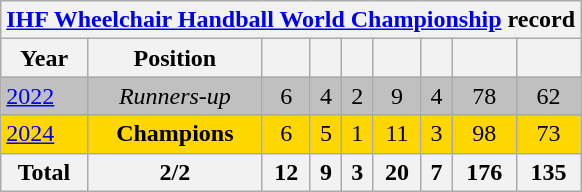<table class="wikitable" style="text-align: center;">
<tr>
<th colspan=10><a href='#'>IHF Wheelchair Handball World Championship</a> record</th>
</tr>
<tr>
<th>Year</th>
<th>Position</th>
<th></th>
<th></th>
<th></th>
<th></th>
<th></th>
<th></th>
<th></th>
</tr>
<tr bgcolor=silver>
<td align=left> <a href='#'>2022</a></td>
<td><em>Runners-up</em></td>
<td>6</td>
<td>4</td>
<td>2</td>
<td>9</td>
<td>4</td>
<td>78</td>
<td>62</td>
</tr>
<tr>
</tr>
<tr bgcolor=gold>
<td align=left> <a href='#'>2024</a></td>
<td><strong>Champions</strong></td>
<td>6</td>
<td>5</td>
<td>1</td>
<td>11</td>
<td>3</td>
<td>98</td>
<td>73</td>
</tr>
<tr>
<th>Total</th>
<th>2/2</th>
<th>12</th>
<th>9</th>
<th>3</th>
<th>20</th>
<th>7</th>
<th>176</th>
<th>135</th>
</tr>
</table>
